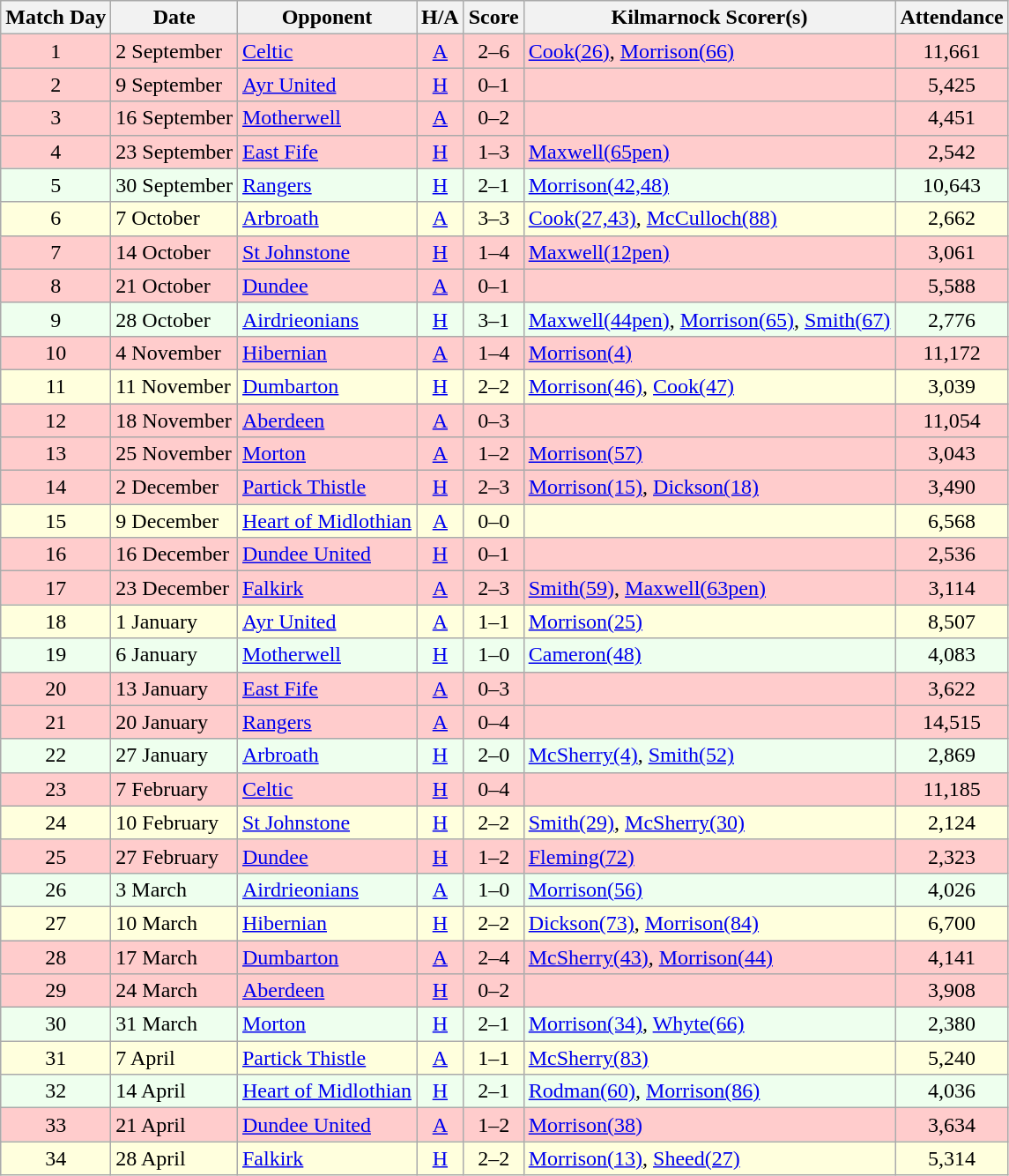<table class="wikitable" style="text-align:center">
<tr>
<th>Match Day</th>
<th>Date</th>
<th>Opponent</th>
<th>H/A</th>
<th>Score</th>
<th>Kilmarnock Scorer(s)</th>
<th>Attendance</th>
</tr>
<tr bgcolor=#FFCCCC>
<td>1</td>
<td align=left>2 September</td>
<td align=left><a href='#'>Celtic</a></td>
<td><a href='#'>A</a></td>
<td>2–6</td>
<td align=left><a href='#'>Cook(26)</a>, <a href='#'>Morrison(66)</a></td>
<td>11,661</td>
</tr>
<tr bgcolor=#FFCCCC>
<td>2</td>
<td align=left>9 September</td>
<td align=left><a href='#'>Ayr United</a></td>
<td><a href='#'>H</a></td>
<td>0–1</td>
<td align=left></td>
<td>5,425</td>
</tr>
<tr bgcolor=#FFCCCC>
<td>3</td>
<td align=left>16 September</td>
<td align=left><a href='#'>Motherwell</a></td>
<td><a href='#'>A</a></td>
<td>0–2</td>
<td align=left></td>
<td>4,451</td>
</tr>
<tr bgcolor=#FFCCCC>
<td>4</td>
<td align=left>23 September</td>
<td align=left><a href='#'>East Fife</a></td>
<td><a href='#'>H</a></td>
<td>1–3</td>
<td align=left><a href='#'>Maxwell(65pen)</a></td>
<td>2,542</td>
</tr>
<tr bgcolor=#EEFFEE>
<td>5</td>
<td align=left>30 September</td>
<td align=left><a href='#'>Rangers</a></td>
<td><a href='#'>H</a></td>
<td>2–1</td>
<td align=left><a href='#'>Morrison(42,48)</a></td>
<td>10,643</td>
</tr>
<tr bgcolor=#FFFFDD>
<td>6</td>
<td align=left>7 October</td>
<td align=left><a href='#'>Arbroath</a></td>
<td><a href='#'>A</a></td>
<td>3–3</td>
<td align=left><a href='#'>Cook(27,43)</a>, <a href='#'>McCulloch(88)</a></td>
<td>2,662</td>
</tr>
<tr bgcolor=#FFCCCC>
<td>7</td>
<td align=left>14 October</td>
<td align=left><a href='#'>St Johnstone</a></td>
<td><a href='#'>H</a></td>
<td>1–4</td>
<td align=left><a href='#'>Maxwell(12pen)</a></td>
<td>3,061</td>
</tr>
<tr bgcolor=#FFCCCC>
<td>8</td>
<td align=left>21 October</td>
<td align=left><a href='#'>Dundee</a></td>
<td><a href='#'>A</a></td>
<td>0–1</td>
<td align=left></td>
<td>5,588</td>
</tr>
<tr bgcolor=#EEFFEE>
<td>9</td>
<td align=left>28 October</td>
<td align=left><a href='#'>Airdrieonians</a></td>
<td><a href='#'>H</a></td>
<td>3–1</td>
<td align=left><a href='#'>Maxwell(44pen)</a>, <a href='#'>Morrison(65)</a>, <a href='#'>Smith(67)</a></td>
<td>2,776</td>
</tr>
<tr bgcolor=#FFCCCC>
<td>10</td>
<td align=left>4 November</td>
<td align=left><a href='#'>Hibernian</a></td>
<td><a href='#'>A</a></td>
<td>1–4</td>
<td align=left><a href='#'>Morrison(4)</a></td>
<td>11,172</td>
</tr>
<tr bgcolor=#FFFFDD>
<td>11</td>
<td align=left>11 November</td>
<td align=left><a href='#'>Dumbarton</a></td>
<td><a href='#'>H</a></td>
<td>2–2</td>
<td align=left><a href='#'>Morrison(46)</a>, <a href='#'>Cook(47)</a></td>
<td>3,039</td>
</tr>
<tr bgcolor=#FFCCCC>
<td>12</td>
<td align=left>18 November</td>
<td align=left><a href='#'>Aberdeen</a></td>
<td><a href='#'>A</a></td>
<td>0–3</td>
<td align=left></td>
<td>11,054</td>
</tr>
<tr bgcolor=#FFCCCC>
<td>13</td>
<td align=left>25 November</td>
<td align=left><a href='#'>Morton</a></td>
<td><a href='#'>A</a></td>
<td>1–2</td>
<td align=left><a href='#'>Morrison(57)</a></td>
<td>3,043</td>
</tr>
<tr bgcolor=#FFCCCC>
<td>14</td>
<td align=left>2 December</td>
<td align=left><a href='#'>Partick Thistle</a></td>
<td><a href='#'>H</a></td>
<td>2–3</td>
<td align=left><a href='#'>Morrison(15)</a>, <a href='#'>Dickson(18)</a></td>
<td>3,490</td>
</tr>
<tr bgcolor=#FFFFDD>
<td>15</td>
<td align=left>9 December</td>
<td align=left><a href='#'>Heart of Midlothian</a></td>
<td><a href='#'>A</a></td>
<td>0–0</td>
<td align=left></td>
<td>6,568</td>
</tr>
<tr bgcolor=#FFCCCC>
<td>16</td>
<td align=left>16 December</td>
<td align=left><a href='#'>Dundee United</a></td>
<td><a href='#'>H</a></td>
<td>0–1</td>
<td align=left></td>
<td>2,536</td>
</tr>
<tr bgcolor=#FFCCCC>
<td>17</td>
<td align=left>23 December</td>
<td align=left><a href='#'>Falkirk</a></td>
<td><a href='#'>A</a></td>
<td>2–3</td>
<td align=left><a href='#'>Smith(59)</a>, <a href='#'>Maxwell(63pen)</a></td>
<td>3,114</td>
</tr>
<tr bgcolor=#FFFFDD>
<td>18</td>
<td align=left>1 January</td>
<td align=left><a href='#'>Ayr United</a></td>
<td><a href='#'>A</a></td>
<td>1–1</td>
<td align=left><a href='#'>Morrison(25)</a></td>
<td>8,507</td>
</tr>
<tr bgcolor=#EEFFEE>
<td>19</td>
<td align=left>6 January</td>
<td align=left><a href='#'>Motherwell</a></td>
<td><a href='#'>H</a></td>
<td>1–0</td>
<td align=left><a href='#'>Cameron(48)</a></td>
<td>4,083</td>
</tr>
<tr bgcolor=#FFCCCC>
<td>20</td>
<td align=left>13 January</td>
<td align=left><a href='#'>East Fife</a></td>
<td><a href='#'>A</a></td>
<td>0–3</td>
<td align=left></td>
<td>3,622</td>
</tr>
<tr bgcolor=#FFCCCC>
<td>21</td>
<td align=left>20 January</td>
<td align=left><a href='#'>Rangers</a></td>
<td><a href='#'>A</a></td>
<td>0–4</td>
<td align=left></td>
<td>14,515</td>
</tr>
<tr bgcolor=#EEFFEE>
<td>22</td>
<td align=left>27 January</td>
<td align=left><a href='#'>Arbroath</a></td>
<td><a href='#'>H</a></td>
<td>2–0</td>
<td align=left><a href='#'>McSherry(4)</a>, <a href='#'>Smith(52)</a></td>
<td>2,869</td>
</tr>
<tr bgcolor=#FFCCCC>
<td>23</td>
<td align=left>7 February</td>
<td align=left><a href='#'>Celtic</a></td>
<td><a href='#'>H</a></td>
<td>0–4</td>
<td align=left></td>
<td>11,185</td>
</tr>
<tr bgcolor=#FFFFDD>
<td>24</td>
<td align=left>10 February</td>
<td align=left><a href='#'>St Johnstone</a></td>
<td><a href='#'>H</a></td>
<td>2–2</td>
<td align=left><a href='#'>Smith(29)</a>, <a href='#'>McSherry(30)</a></td>
<td>2,124</td>
</tr>
<tr bgcolor=#FFCCCC>
<td>25</td>
<td align=left>27 February</td>
<td align=left><a href='#'>Dundee</a></td>
<td><a href='#'>H</a></td>
<td>1–2</td>
<td align=left><a href='#'>Fleming(72)</a></td>
<td>2,323</td>
</tr>
<tr bgcolor=#EEFFEE>
<td>26</td>
<td align=left>3 March</td>
<td align=left><a href='#'>Airdrieonians</a></td>
<td><a href='#'>A</a></td>
<td>1–0</td>
<td align=left><a href='#'>Morrison(56)</a></td>
<td>4,026</td>
</tr>
<tr bgcolor=#FFFFDD>
<td>27</td>
<td align=left>10 March</td>
<td align=left><a href='#'>Hibernian</a></td>
<td><a href='#'>H</a></td>
<td>2–2</td>
<td align=left><a href='#'>Dickson(73)</a>, <a href='#'>Morrison(84)</a></td>
<td>6,700</td>
</tr>
<tr bgcolor=#FFCCCC>
<td>28</td>
<td align=left>17 March</td>
<td align=left><a href='#'>Dumbarton</a></td>
<td><a href='#'>A</a></td>
<td>2–4</td>
<td align=left><a href='#'>McSherry(43)</a>, <a href='#'>Morrison(44)</a></td>
<td>4,141</td>
</tr>
<tr bgcolor=#FFCCCC>
<td>29</td>
<td align=left>24 March</td>
<td align=left><a href='#'>Aberdeen</a></td>
<td><a href='#'>H</a></td>
<td>0–2</td>
<td align=left></td>
<td>3,908</td>
</tr>
<tr bgcolor=#EEFFEE>
<td>30</td>
<td align=left>31 March</td>
<td align=left><a href='#'>Morton</a></td>
<td><a href='#'>H</a></td>
<td>2–1</td>
<td align=left><a href='#'>Morrison(34)</a>, <a href='#'>Whyte(66)</a></td>
<td>2,380</td>
</tr>
<tr bgcolor=#FFFFDD>
<td>31</td>
<td align=left>7 April</td>
<td align=left><a href='#'>Partick Thistle</a></td>
<td><a href='#'>A</a></td>
<td>1–1</td>
<td align=left><a href='#'>McSherry(83)</a></td>
<td>5,240</td>
</tr>
<tr bgcolor=#EEFFEE>
<td>32</td>
<td align=left>14 April</td>
<td align=left><a href='#'>Heart of Midlothian</a></td>
<td><a href='#'>H</a></td>
<td>2–1</td>
<td align=left><a href='#'>Rodman(60)</a>, <a href='#'>Morrison(86)</a></td>
<td>4,036</td>
</tr>
<tr bgcolor=#FFCCCC>
<td>33</td>
<td align=left>21 April</td>
<td align=left><a href='#'>Dundee United</a></td>
<td><a href='#'>A</a></td>
<td>1–2</td>
<td align=left><a href='#'>Morrison(38)</a></td>
<td>3,634</td>
</tr>
<tr bgcolor=#FFFFDD>
<td>34</td>
<td align=left>28 April</td>
<td align=left><a href='#'>Falkirk</a></td>
<td><a href='#'>H</a></td>
<td>2–2</td>
<td align=left><a href='#'>Morrison(13)</a>, <a href='#'>Sheed(27)</a></td>
<td>5,314</td>
</tr>
</table>
